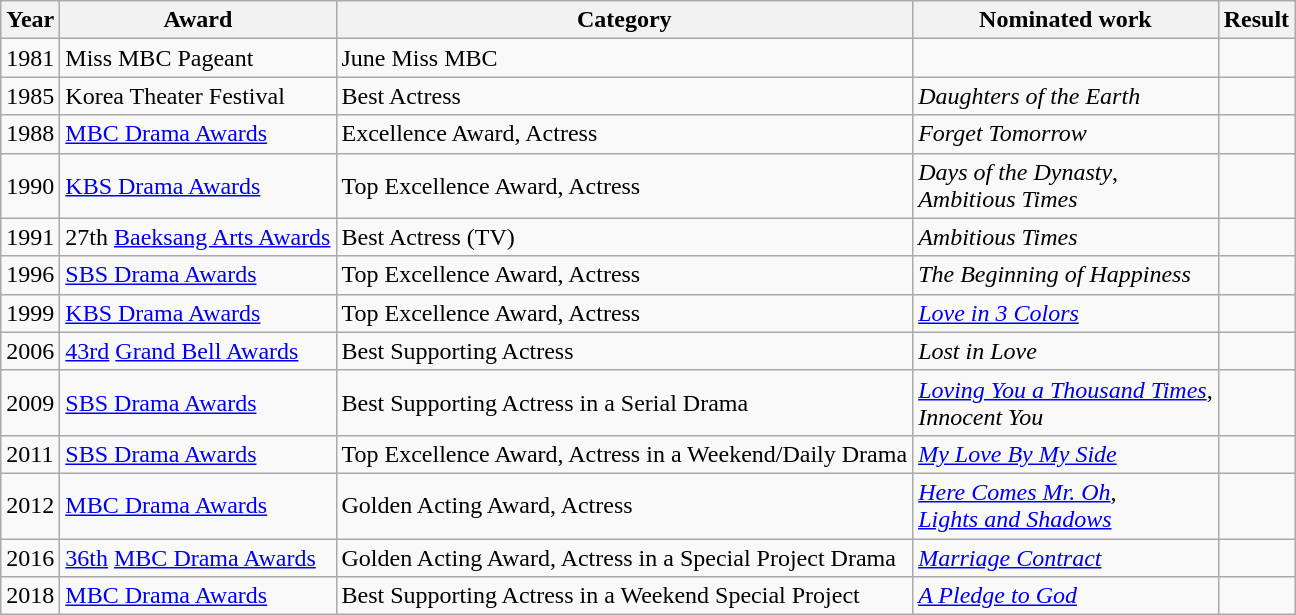<table class="wikitable">
<tr>
<th>Year</th>
<th>Award</th>
<th>Category</th>
<th>Nominated work</th>
<th>Result</th>
</tr>
<tr>
<td>1981</td>
<td>Miss MBC Pageant</td>
<td>June Miss MBC</td>
<td></td>
<td></td>
</tr>
<tr>
<td>1985</td>
<td>Korea Theater Festival</td>
<td>Best Actress</td>
<td><em>Daughters of the Earth</em></td>
<td></td>
</tr>
<tr>
<td>1988</td>
<td><a href='#'>MBC Drama Awards</a></td>
<td>Excellence Award, Actress</td>
<td><em>Forget Tomorrow</em></td>
<td></td>
</tr>
<tr>
<td>1990</td>
<td><a href='#'>KBS Drama Awards</a></td>
<td>Top Excellence Award, Actress</td>
<td><em>Days of the Dynasty</em>, <br> <em>Ambitious Times</em></td>
<td></td>
</tr>
<tr>
<td>1991</td>
<td>27th <a href='#'>Baeksang Arts Awards</a></td>
<td>Best Actress (TV)</td>
<td><em>Ambitious Times</em></td>
<td></td>
</tr>
<tr>
<td>1996</td>
<td><a href='#'>SBS Drama Awards</a></td>
<td>Top Excellence Award, Actress</td>
<td><em>The Beginning of Happiness</em></td>
<td></td>
</tr>
<tr>
<td>1999</td>
<td><a href='#'>KBS Drama Awards</a></td>
<td>Top Excellence Award, Actress</td>
<td><em><a href='#'>Love in 3 Colors</a></em></td>
<td></td>
</tr>
<tr>
<td>2006</td>
<td><a href='#'>43rd</a> <a href='#'>Grand Bell Awards</a></td>
<td>Best Supporting Actress</td>
<td><em>Lost in Love</em></td>
<td></td>
</tr>
<tr>
<td>2009</td>
<td><a href='#'>SBS Drama Awards</a></td>
<td>Best Supporting Actress in a Serial Drama</td>
<td><em><a href='#'>Loving You a Thousand Times</a></em>, <br> <em>Innocent You</em></td>
<td></td>
</tr>
<tr>
<td>2011</td>
<td><a href='#'>SBS Drama Awards</a></td>
<td>Top Excellence Award, Actress in a Weekend/Daily Drama</td>
<td><em><a href='#'>My Love By My Side</a></em></td>
<td></td>
</tr>
<tr>
<td>2012</td>
<td><a href='#'>MBC Drama Awards</a></td>
<td>Golden Acting Award, Actress</td>
<td><em><a href='#'>Here Comes Mr. Oh</a></em>, <br> <em><a href='#'>Lights and Shadows</a></em></td>
<td></td>
</tr>
<tr>
<td>2016</td>
<td><a href='#'>36th</a> <a href='#'>MBC Drama Awards</a></td>
<td>Golden Acting Award, Actress in a Special Project Drama</td>
<td><em><a href='#'>Marriage Contract</a></em></td>
<td></td>
</tr>
<tr>
<td>2018</td>
<td><a href='#'>MBC Drama Awards</a></td>
<td>Best Supporting Actress in a Weekend Special Project</td>
<td><em><a href='#'>A Pledge to God</a></em></td>
<td></td>
</tr>
</table>
